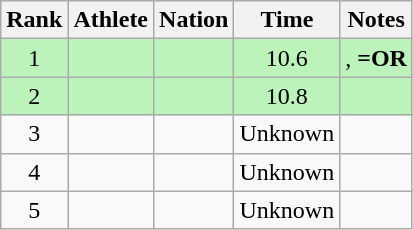<table class="wikitable sortable">
<tr>
<th>Rank</th>
<th>Athlete</th>
<th>Nation</th>
<th>Time</th>
<th>Notes</th>
</tr>
<tr style="background:#bbf3bb;">
<td align=center>1</td>
<td></td>
<td></td>
<td align=center>10.6</td>
<td align=center>, <strong>=OR</strong></td>
</tr>
<tr style="background:#bbf3bb;">
<td align=center>2</td>
<td></td>
<td></td>
<td align=center>10.8</td>
<td align=center></td>
</tr>
<tr>
<td align=center>3</td>
<td></td>
<td></td>
<td align=center>Unknown</td>
<td></td>
</tr>
<tr>
<td align=center>4</td>
<td></td>
<td></td>
<td align=center>Unknown</td>
<td></td>
</tr>
<tr>
<td align=center>5</td>
<td></td>
<td></td>
<td align=center>Unknown</td>
<td></td>
</tr>
</table>
